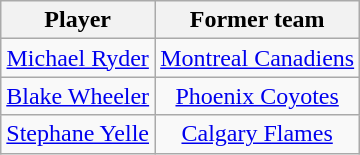<table class="wikitable" style="text-align:center">
<tr>
<th>Player</th>
<th>Former team</th>
</tr>
<tr>
<td><a href='#'>Michael Ryder</a></td>
<td><a href='#'>Montreal Canadiens</a></td>
</tr>
<tr>
<td><a href='#'>Blake Wheeler</a></td>
<td><a href='#'>Phoenix Coyotes</a></td>
</tr>
<tr>
<td><a href='#'>Stephane Yelle</a></td>
<td><a href='#'>Calgary Flames</a></td>
</tr>
</table>
